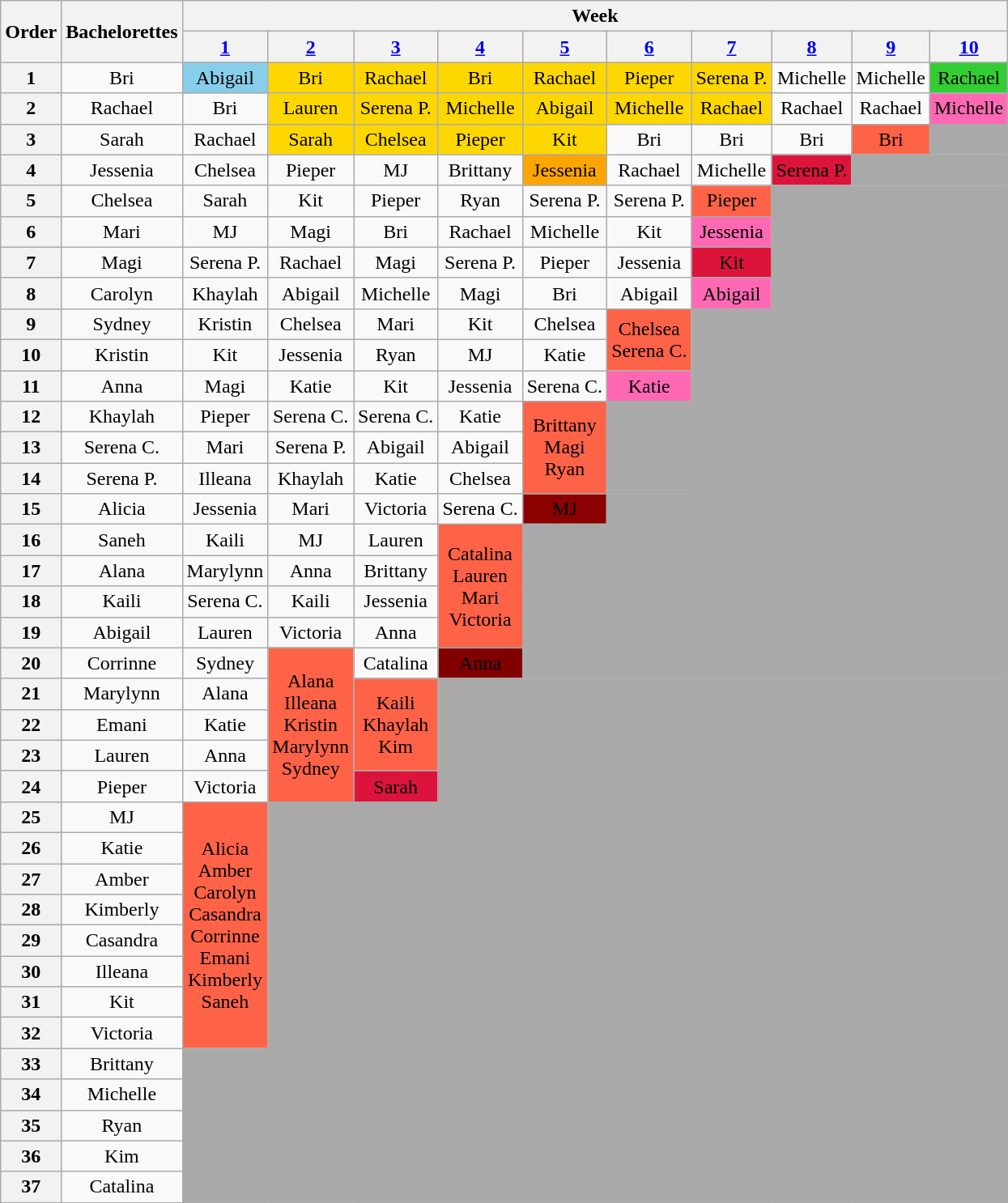<table class="wikitable nowrap" style="text-align:center">
<tr>
<th rowspan="2">Order</th>
<th rowspan="2">Bachelorettes</th>
<th colspan="10">Week</th>
</tr>
<tr>
<th><a href='#'>1</a></th>
<th><a href='#'>2</a></th>
<th><a href='#'>3</a></th>
<th><a href='#'>4</a></th>
<th><a href='#'>5</a></th>
<th><a href='#'>6</a></th>
<th><a href='#'>7</a></th>
<th><a href='#'>8</a></th>
<th><a href='#'>9</a></th>
<th><a href='#'>10</a></th>
</tr>
<tr>
<th>1</th>
<td>Bri</td>
<td bgcolor="skyblue">Abigail</td>
<td bgcolor="gold">Bri</td>
<td bgcolor="gold">Rachael</td>
<td bgcolor="gold">Bri</td>
<td bgcolor="gold">Rachael</td>
<td bgcolor="gold">Pieper</td>
<td bgcolor="gold">Serena P.</td>
<td>Michelle</td>
<td>Michelle</td>
<td bgcolor="limegreen">Rachael</td>
</tr>
<tr>
<th>2</th>
<td>Rachael</td>
<td>Bri</td>
<td bgcolor="gold">Lauren</td>
<td bgcolor="gold">Serena P.</td>
<td bgcolor="gold">Michelle</td>
<td bgcolor="gold">Abigail</td>
<td bgcolor="gold">Michelle</td>
<td bgcolor="gold">Rachael</td>
<td>Rachael</td>
<td>Rachael</td>
<td bgcolor="hotpink">Michelle</td>
</tr>
<tr>
<th>3</th>
<td>Sarah</td>
<td>Rachael</td>
<td bgcolor="gold">Sarah</td>
<td bgcolor="gold">Chelsea</td>
<td bgcolor="gold">Pieper</td>
<td bgcolor="gold">Kit</td>
<td>Bri</td>
<td>Bri</td>
<td>Bri</td>
<td bgcolor="tomato">Bri</td>
<td bgcolor="darkgray"></td>
</tr>
<tr>
<th>4</th>
<td>Jessenia</td>
<td>Chelsea</td>
<td>Pieper</td>
<td>MJ</td>
<td>Brittany</td>
<td bgcolor="orange">Jessenia</td>
<td>Rachael</td>
<td>Michelle</td>
<td bgcolor="crimson"><span>Serena P.</span></td>
<td bgcolor="darkgray" colspan="2"></td>
</tr>
<tr>
<th>5</th>
<td>Chelsea</td>
<td>Sarah</td>
<td>Kit</td>
<td>Pieper</td>
<td>Ryan</td>
<td>Serena P.</td>
<td>Serena P.</td>
<td bgcolor="tomato">Pieper</td>
<td colspan="3" rowspan="4" bgcolor="darkgray"></td>
</tr>
<tr>
<th>6</th>
<td>Mari</td>
<td>MJ</td>
<td>Magi</td>
<td>Bri</td>
<td>Rachael</td>
<td>Michelle</td>
<td>Kit</td>
<td bgcolor="hotpink">Jessenia</td>
</tr>
<tr>
<th>7</th>
<td>Magi</td>
<td>Serena P.</td>
<td>Rachael</td>
<td>Magi</td>
<td>Serena P.</td>
<td>Pieper</td>
<td>Jessenia</td>
<td bgcolor="crimson"><span>Kit</span></td>
</tr>
<tr>
<th>8</th>
<td>Carolyn</td>
<td>Khaylah</td>
<td>Abigail</td>
<td>Michelle</td>
<td>Magi</td>
<td>Bri</td>
<td>Abigail</td>
<td bgcolor="hotpink">Abigail</td>
</tr>
<tr>
<th>9</th>
<td>Sydney</td>
<td>Kristin</td>
<td>Chelsea</td>
<td>Mari</td>
<td>Kit</td>
<td>Chelsea</td>
<td bgcolor="tomato" rowspan="2">Chelsea<br>Serena C.</td>
<td colspan="4" rowspan="8" bgcolor="darkgray"></td>
</tr>
<tr>
<th>10</th>
<td>Kristin</td>
<td>Kit</td>
<td>Jessenia</td>
<td>Ryan</td>
<td>MJ</td>
<td>Katie</td>
</tr>
<tr>
<th>11</th>
<td>Anna</td>
<td>Magi</td>
<td>Katie</td>
<td>Kit</td>
<td>Jessenia</td>
<td>Serena C.</td>
<td bgcolor="hotpink">Katie</td>
</tr>
<tr>
<th>12</th>
<td>Khaylah</td>
<td>Pieper</td>
<td>Serena C.</td>
<td>Serena C.</td>
<td>Katie</td>
<td bgcolor="tomato" rowspan="3">Brittany<br>Magi<br>Ryan</td>
<td colspan="9" rowspan="3" bgcolor="darkgray"></td>
</tr>
<tr>
<th>13</th>
<td>Serena C.</td>
<td>Mari</td>
<td>Serena P.</td>
<td>Abigail</td>
<td>Abigail</td>
</tr>
<tr>
<th>14</th>
<td>Serena P.</td>
<td>Illeana</td>
<td>Khaylah</td>
<td>Katie</td>
<td>Chelsea</td>
</tr>
<tr>
<th>15</th>
<td>Alicia</td>
<td>Jessenia</td>
<td>Mari</td>
<td>Victoria</td>
<td>Serena C.</td>
<td bgcolor="darkred"><span>MJ</span></td>
<td colspan="5" rowspan="6" bgcolor="darkgray"></td>
</tr>
<tr>
<th>16</th>
<td>Saneh</td>
<td>Kaili</td>
<td>MJ</td>
<td>Lauren</td>
<td rowspan="4" bgcolor="tomato">Catalina<br>Lauren<br>Mari<br>Victoria</td>
<td colspan="6" rowspan="5" bgcolor="darkgray"></td>
</tr>
<tr>
<th>17</th>
<td>Alana</td>
<td>Marylynn</td>
<td>Anna</td>
<td>Brittany</td>
</tr>
<tr>
<th>18</th>
<td>Kaili</td>
<td>Serena C.</td>
<td>Kaili</td>
<td>Jessenia</td>
</tr>
<tr>
<th>19</th>
<td>Abigail</td>
<td>Lauren</td>
<td>Victoria</td>
<td>Anna</td>
</tr>
<tr>
<th>20</th>
<td>Corrinne</td>
<td>Sydney</td>
<td rowspan="5" bgcolor=tomato>Alana<br>Illeana<br>Kristin<br>Marylynn<br>Sydney</td>
<td>Catalina</td>
<td bgcolor="maroon"><span>Anna</span></td>
</tr>
<tr>
<th>21</th>
<td>Marylynn</td>
<td>Alana</td>
<td rowspan="3" bgcolor=tomato>Kaili<br>Khaylah<br>Kim</td>
<td colspan="9" rowspan="19" bgcolor="darkgray"></td>
</tr>
<tr>
<th>22</th>
<td>Emani</td>
<td>Katie</td>
</tr>
<tr>
<th>23</th>
<td>Lauren</td>
<td>Anna</td>
</tr>
<tr>
<th>24</th>
<td>Pieper</td>
<td>Victoria</td>
<td bgcolor="crimson"><span>Sarah</span></td>
</tr>
<tr>
<th>25</th>
<td>MJ</td>
<td rowspan="8" bgcolor=tomato>Alicia<br>Amber<br>Carolyn<br>Casandra<br>Corrinne<br>Emani<br>Kimberly<br>Saneh</td>
<td colspan="7" rowspan="12" bgcolor="darkgray"></td>
</tr>
<tr>
<th>26</th>
<td>Katie</td>
</tr>
<tr>
<th>27</th>
<td>Amber</td>
</tr>
<tr>
<th>28</th>
<td>Kimberly</td>
</tr>
<tr>
<th>29</th>
<td>Casandra</td>
</tr>
<tr>
<th>30</th>
<td>Illeana</td>
</tr>
<tr>
<th>31</th>
<td>Kit</td>
</tr>
<tr>
<th>32</th>
<td>Victoria</td>
</tr>
<tr>
<th>33</th>
<td>Brittany</td>
<td colspan="6" rowspan="7" bgcolor="darkgray"></td>
</tr>
<tr>
<th>34</th>
<td>Michelle</td>
</tr>
<tr>
<th>35</th>
<td>Ryan</td>
</tr>
<tr>
<th>36</th>
<td>Kim</td>
</tr>
<tr>
<th>37</th>
<td>Catalina</td>
</tr>
<tr>
</tr>
</table>
